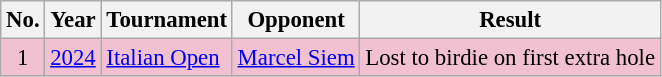<table class="wikitable" style="font-size:95%;">
<tr>
<th>No.</th>
<th>Year</th>
<th>Tournament</th>
<th>Opponent</th>
<th>Result</th>
</tr>
<tr style="background:#F2C1D1;">
<td align=center>1</td>
<td><a href='#'>2024</a></td>
<td><a href='#'>Italian Open</a></td>
<td> <a href='#'>Marcel Siem</a></td>
<td>Lost to birdie on first extra hole</td>
</tr>
</table>
